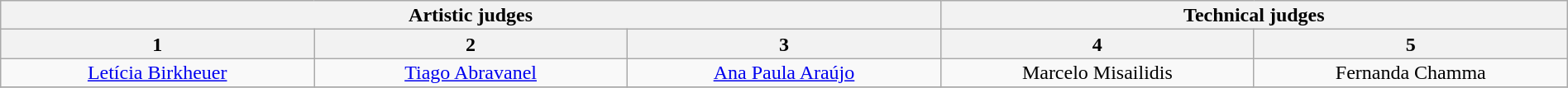<table class="wikitable" style="font-size:100%; line-height:16px; text-align:center" width="100%">
<tr>
<th colspan=3>Artistic judges</th>
<th colspan=2>Technical judges</th>
</tr>
<tr>
<th style="width:20.0%;">1</th>
<th style="width:20.0%;">2</th>
<th style="width:20.0%;">3</th>
<th style="width:20.0%;">4</th>
<th style="width:20.0%;">5</th>
</tr>
<tr>
<td><a href='#'>Letícia Birkheuer</a></td>
<td><a href='#'>Tiago Abravanel</a></td>
<td><a href='#'>Ana Paula Araújo</a></td>
<td>Marcelo Misailidis</td>
<td>Fernanda Chamma</td>
</tr>
<tr>
</tr>
</table>
